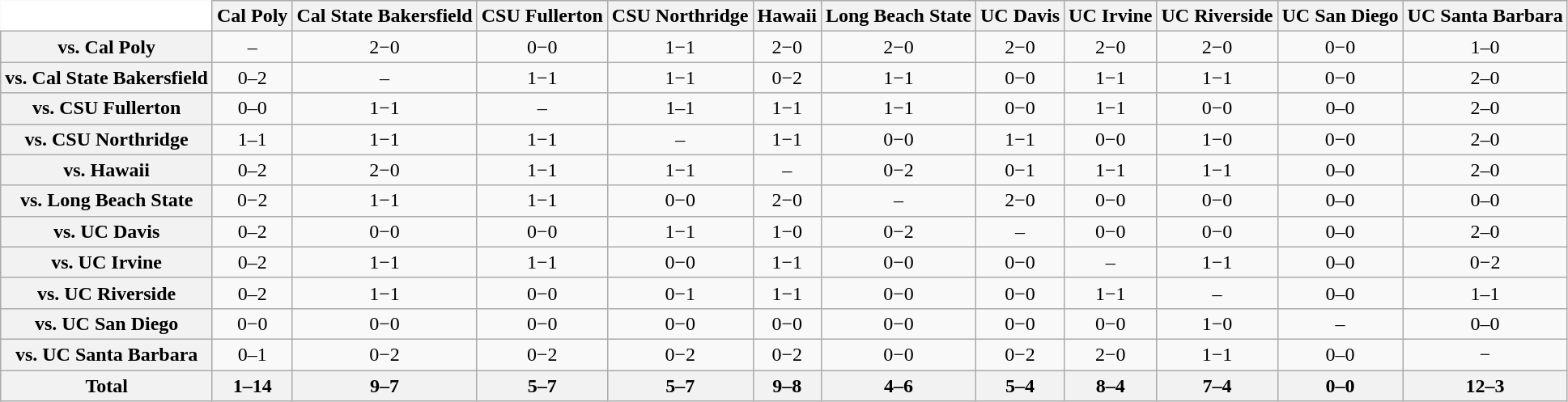<table class="wikitable" style="white-space:nowrap;font-size:100%;">
<tr>
<th colspan="1" style="background:white; border-top-style:hidden; border-left-style:hidden;" width="75"> </th>
<th style=>Cal Poly</th>
<th style=>Cal State Bakersfield</th>
<th style=>CSU Fullerton</th>
<th style=>CSU Northridge</th>
<th style=>Hawaii</th>
<th style=>Long Beach State</th>
<th style=>UC Davis</th>
<th style=>UC Irvine</th>
<th style=>UC Riverside</th>
<th style=>UC San Diego</th>
<th style=>UC Santa Barbara</th>
</tr>
<tr style="text-align:center;">
<th>vs. Cal Poly</th>
<td>–</td>
<td>2−0</td>
<td>0−0</td>
<td>1−1</td>
<td>2−0</td>
<td>2−0</td>
<td>2−0</td>
<td>2−0</td>
<td>2−0</td>
<td>0−0</td>
<td>1–0</td>
</tr>
<tr style="text-align:center;">
<th>vs. Cal State Bakersfield</th>
<td>0–2</td>
<td>–</td>
<td>1−1</td>
<td>1−1</td>
<td>0−2</td>
<td>1−1</td>
<td>0−0</td>
<td>1−1</td>
<td>1−1</td>
<td>0−0</td>
<td>2–0</td>
</tr>
<tr style="text-align:center;">
<th>vs. CSU Fullerton</th>
<td>0–0</td>
<td>1−1</td>
<td>–</td>
<td>1–1</td>
<td>1−1</td>
<td>1−1</td>
<td>0−0</td>
<td>1−1</td>
<td>0−0</td>
<td>0–0</td>
<td>2–0</td>
</tr>
<tr style="text-align:center;">
<th>vs. CSU Northridge</th>
<td>1–1</td>
<td>1−1</td>
<td>1−1</td>
<td>–</td>
<td>1−1</td>
<td>0−0</td>
<td>1−1</td>
<td>0−0</td>
<td>1−0</td>
<td>0−0</td>
<td>2–0</td>
</tr>
<tr style="text-align:center;">
<th>vs. Hawaii</th>
<td>0–2</td>
<td>2−0</td>
<td>1−1</td>
<td>1−1</td>
<td>–</td>
<td>0−2</td>
<td>0−1</td>
<td>1−1</td>
<td>1−1</td>
<td>0–0</td>
<td>2–0</td>
</tr>
<tr style="text-align:center;">
<th>vs. Long Beach State</th>
<td>0−2</td>
<td>1−1</td>
<td>1−1</td>
<td>0−0</td>
<td>2−0</td>
<td>–</td>
<td>2−0</td>
<td>0−0</td>
<td>0−0</td>
<td>0–0</td>
<td>0–0</td>
</tr>
<tr style="text-align:center;">
<th>vs. UC Davis</th>
<td>0–2</td>
<td>0−0</td>
<td>0−0</td>
<td>1−1</td>
<td>1−0</td>
<td>0−2</td>
<td>–</td>
<td>0−0</td>
<td>0−0</td>
<td>0–0</td>
<td>2–0</td>
</tr>
<tr style="text-align:center;">
<th>vs. UC Irvine</th>
<td>0–2</td>
<td>1−1</td>
<td>1−1</td>
<td>0−0</td>
<td>1−1</td>
<td>0−0</td>
<td>0−0</td>
<td>–</td>
<td>1−1</td>
<td>0–0</td>
<td>0−2</td>
</tr>
<tr style="text-align:center;">
<th>vs. UC Riverside</th>
<td>0–2</td>
<td>1−1</td>
<td>0−0</td>
<td>0−1</td>
<td>1−1</td>
<td>0−0</td>
<td>0−0</td>
<td>1−1</td>
<td>–</td>
<td>0–0</td>
<td>1–1</td>
</tr>
<tr style="text-align:center;">
<th>vs. UC San Diego</th>
<td>0−0</td>
<td>0−0</td>
<td>0−0</td>
<td>0−0</td>
<td>0−0</td>
<td>0−0</td>
<td>0−0</td>
<td>0−0</td>
<td>1−0</td>
<td>–</td>
<td>0–0</td>
</tr>
<tr style="text-align:center;">
<th>vs. UC Santa Barbara</th>
<td>0–1</td>
<td>0−2</td>
<td>0−2</td>
<td>0−2</td>
<td>0−2</td>
<td>0−0</td>
<td>0−2</td>
<td>2−0</td>
<td>1−1</td>
<td>0–0</td>
<td>−</td>
</tr>
<tr style="text-align:center;">
<th>Total</th>
<th>1–14</th>
<th>9–7</th>
<th>5–7</th>
<th>5–7</th>
<th>9–8</th>
<th>4–6</th>
<th>5–4</th>
<th>8–4</th>
<th>7–4</th>
<th>0–0</th>
<th>12–3</th>
</tr>
</table>
